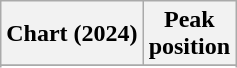<table class="wikitable sortable plainrowheaders" style="text-align:center">
<tr>
<th scope="col">Chart (2024)</th>
<th scope="col">Peak<br>position</th>
</tr>
<tr>
</tr>
<tr>
</tr>
<tr>
</tr>
</table>
